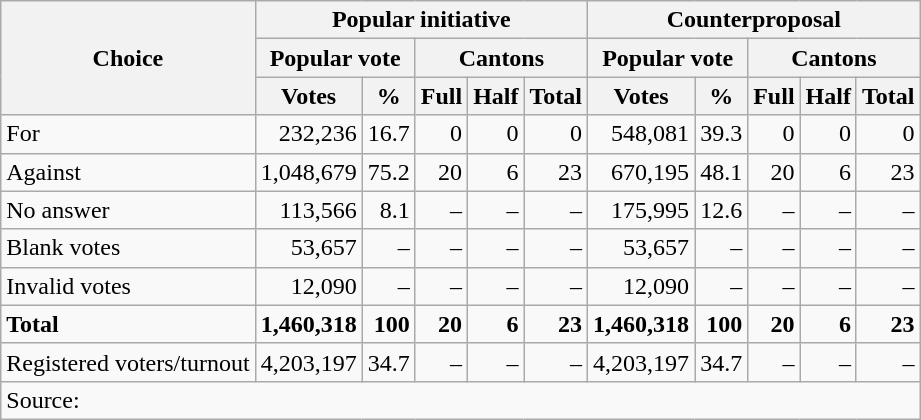<table class=wikitable style=text-align:right>
<tr>
<th rowspan=3>Choice</th>
<th colspan=5>Popular initiative</th>
<th colspan=5>Counterproposal</th>
</tr>
<tr>
<th colspan=2>Popular vote</th>
<th colspan=3>Cantons</th>
<th colspan=2>Popular vote</th>
<th colspan=3>Cantons</th>
</tr>
<tr>
<th>Votes</th>
<th>%</th>
<th>Full</th>
<th>Half</th>
<th>Total</th>
<th>Votes</th>
<th>%</th>
<th>Full</th>
<th>Half</th>
<th>Total</th>
</tr>
<tr>
<td align=left>For</td>
<td>232,236</td>
<td>16.7</td>
<td>0</td>
<td>0</td>
<td>0</td>
<td>548,081</td>
<td>39.3</td>
<td>0</td>
<td>0</td>
<td>0</td>
</tr>
<tr>
<td align=left>Against</td>
<td>1,048,679</td>
<td>75.2</td>
<td>20</td>
<td>6</td>
<td>23</td>
<td>670,195</td>
<td>48.1</td>
<td>20</td>
<td>6</td>
<td>23</td>
</tr>
<tr>
<td align=left>No answer</td>
<td>113,566</td>
<td>8.1</td>
<td>–</td>
<td>–</td>
<td>–</td>
<td>175,995</td>
<td>12.6</td>
<td>–</td>
<td>–</td>
<td>–</td>
</tr>
<tr>
<td align=left>Blank votes</td>
<td>53,657</td>
<td>–</td>
<td>–</td>
<td>–</td>
<td>–</td>
<td>53,657</td>
<td>–</td>
<td>–</td>
<td>–</td>
<td>–</td>
</tr>
<tr>
<td align=left>Invalid votes</td>
<td>12,090</td>
<td>–</td>
<td>–</td>
<td>–</td>
<td>–</td>
<td>12,090</td>
<td>–</td>
<td>–</td>
<td>–</td>
<td>–</td>
</tr>
<tr>
<td align=left><strong>Total</strong></td>
<td><strong>1,460,318</strong></td>
<td><strong>100</strong></td>
<td><strong>20</strong></td>
<td><strong>6</strong></td>
<td><strong>23</strong></td>
<td><strong>1,460,318</strong></td>
<td><strong>100</strong></td>
<td><strong>20</strong></td>
<td><strong>6</strong></td>
<td><strong>23</strong></td>
</tr>
<tr>
<td align=left>Registered voters/turnout</td>
<td>4,203,197</td>
<td>34.7</td>
<td>–</td>
<td>–</td>
<td>–</td>
<td>4,203,197</td>
<td>34.7</td>
<td>–</td>
<td>–</td>
<td>–</td>
</tr>
<tr>
<td align=left colspan=11>Source: </td>
</tr>
</table>
